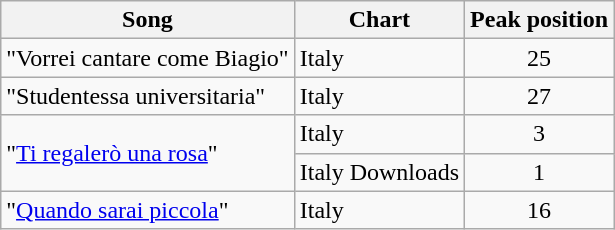<table class="wikitable">
<tr>
<th>Song</th>
<th>Chart</th>
<th>Peak position</th>
</tr>
<tr>
<td>"Vorrei cantare come Biagio"</td>
<td>Italy</td>
<td align="center">25</td>
</tr>
<tr>
<td>"Studentessa universitaria"</td>
<td>Italy</td>
<td align="center">27</td>
</tr>
<tr>
<td rowspan="2">"<a href='#'>Ti regalerò una rosa</a>"</td>
<td>Italy</td>
<td align="center">3</td>
</tr>
<tr>
<td>Italy Downloads</td>
<td align="center">1</td>
</tr>
<tr>
<td>"<a href='#'>Quando sarai piccola</a>"</td>
<td>Italy</td>
<td align="center">16<br></td>
</tr>
</table>
